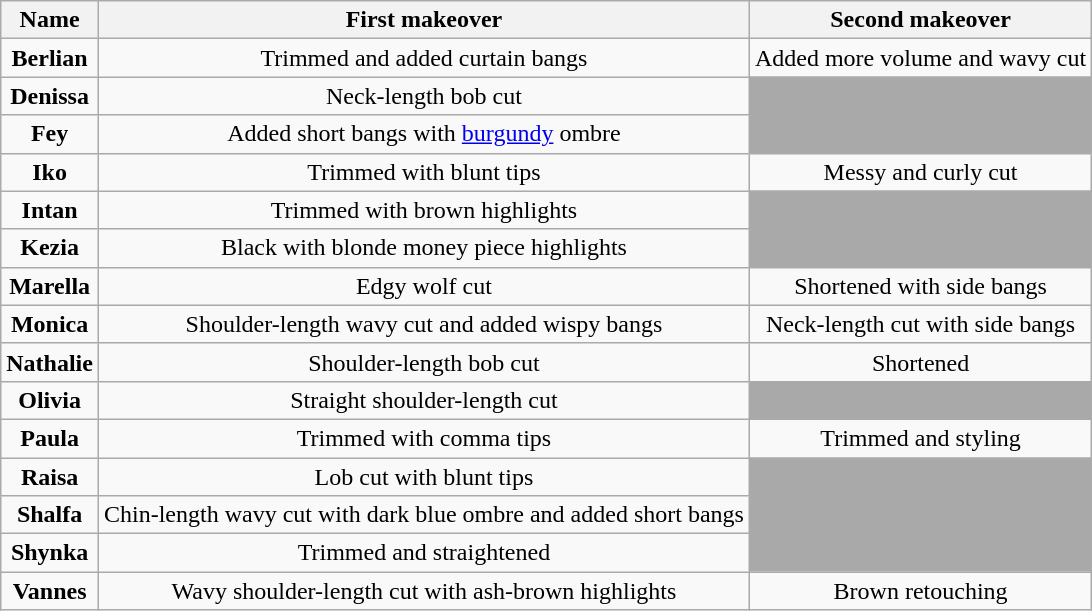<table class="wikitable" style="text-align:center; class=">
<tr>
<th>Name</th>
<th>First makeover</th>
<th>Second makeover</th>
</tr>
<tr>
<td><strong>Berlian</strong></td>
<td>Trimmed and added curtain bangs</td>
<td>Added more volume and wavy cut</td>
</tr>
<tr>
<td><strong>Denissa</strong></td>
<td>Neck-length bob cut</td>
<td rowspan="2" style="background:darkgray;"></td>
</tr>
<tr>
<td><strong>Fey</strong></td>
<td>Added short bangs with <a href='#'>burgundy</a> ombre</td>
</tr>
<tr>
<td><strong>Iko</strong></td>
<td>Trimmed with blunt tips</td>
<td>Messy and curly cut</td>
</tr>
<tr>
<td><strong>Intan</strong></td>
<td>Trimmed with brown highlights</td>
<td rowspan="2" style="background:darkgray;"></td>
</tr>
<tr>
<td><strong>Kezia</strong></td>
<td>Black with blonde money piece highlights</td>
</tr>
<tr>
<td><strong>Marella</strong></td>
<td>Edgy wolf cut</td>
<td>Shortened with side bangs</td>
</tr>
<tr>
<td><strong>Monica</strong></td>
<td>Shoulder-length wavy cut and added wispy bangs</td>
<td>Neck-length cut with side bangs</td>
</tr>
<tr>
<td><strong>Nathalie</strong></td>
<td>Shoulder-length bob cut</td>
<td>Shortened</td>
</tr>
<tr>
<td><strong>Olivia</strong></td>
<td>Straight shoulder-length cut</td>
<td rowspan="1" style="background:darkgray;"></td>
</tr>
<tr>
<td><strong>Paula</strong></td>
<td>Trimmed with comma tips</td>
<td>Trimmed and styling</td>
</tr>
<tr>
<td><strong>Raisa</strong></td>
<td>Lob cut with blunt tips</td>
<td rowspan="3" style="background:darkgray;"></td>
</tr>
<tr>
<td><strong>Shalfa</strong></td>
<td>Chin-length wavy cut with dark blue ombre and added short bangs</td>
</tr>
<tr>
<td><strong>Shynka</strong></td>
<td>Trimmed and straightened</td>
</tr>
<tr>
<td><strong>Vannes</strong></td>
<td>Wavy shoulder-length cut with ash-brown highlights</td>
<td>Brown retouching</td>
</tr>
</table>
